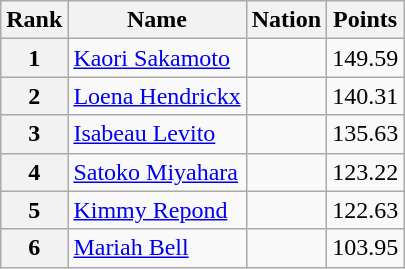<table class="wikitable sortable">
<tr>
<th>Rank</th>
<th>Name</th>
<th>Nation</th>
<th>Points</th>
</tr>
<tr>
<th>1</th>
<td><a href='#'>Kaori Sakamoto</a></td>
<td></td>
<td align="center">149.59</td>
</tr>
<tr>
<th>2</th>
<td><a href='#'>Loena Hendrickx</a></td>
<td></td>
<td align="center">140.31</td>
</tr>
<tr>
<th>3</th>
<td><a href='#'>Isabeau Levito</a></td>
<td></td>
<td align="center">135.63</td>
</tr>
<tr>
<th>4</th>
<td><a href='#'>Satoko Miyahara</a></td>
<td></td>
<td align="center">123.22</td>
</tr>
<tr>
<th>5</th>
<td><a href='#'>Kimmy Repond</a></td>
<td></td>
<td align="center">122.63</td>
</tr>
<tr>
<th>6</th>
<td><a href='#'>Mariah Bell</a></td>
<td></td>
<td align="center">103.95</td>
</tr>
</table>
